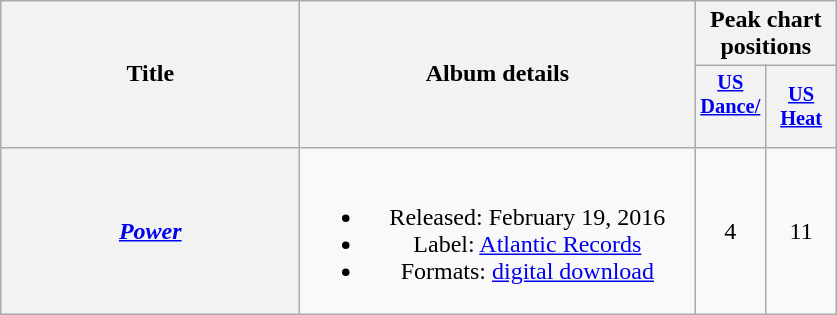<table class="wikitable plainrowheaders" style="text-align:center;" border="1">
<tr>
<th scope="col" rowspan="2" style="width:12em;">Title</th>
<th scope="col" rowspan="2" style="width:16em;">Album details</th>
<th scope="col" colspan="2">Peak chart positions</th>
</tr>
<tr>
<th scope="col" style="width:3em;font-size:85%;"><a href='#'>US<br>Dance/<br></a><br></th>
<th scope="col" style="width:3em;font-size:85%;"><a href='#'>US<br>Heat</a><br></th>
</tr>
<tr>
<th scope="row"><em><a href='#'>Power</a></em></th>
<td><br><ul><li>Released: February 19, 2016</li><li>Label: <a href='#'>Atlantic Records</a></li><li>Formats: <a href='#'>digital download</a></li></ul></td>
<td>4</td>
<td>11</td>
</tr>
</table>
